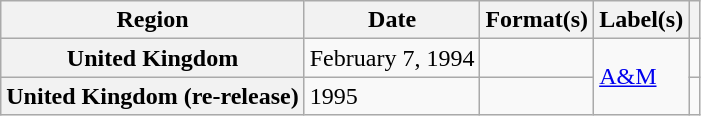<table class="wikitable plainrowheaders">
<tr>
<th scope="col">Region</th>
<th scope="col">Date</th>
<th scope="col">Format(s)</th>
<th scope="col">Label(s)</th>
<th scope="col"></th>
</tr>
<tr>
<th scope="row">United Kingdom</th>
<td>February 7, 1994</td>
<td></td>
<td rowspan="2"><a href='#'>A&M</a></td>
<td></td>
</tr>
<tr>
<th scope="row">United Kingdom (re-release)</th>
<td>1995</td>
<td></td>
<td></td>
</tr>
</table>
